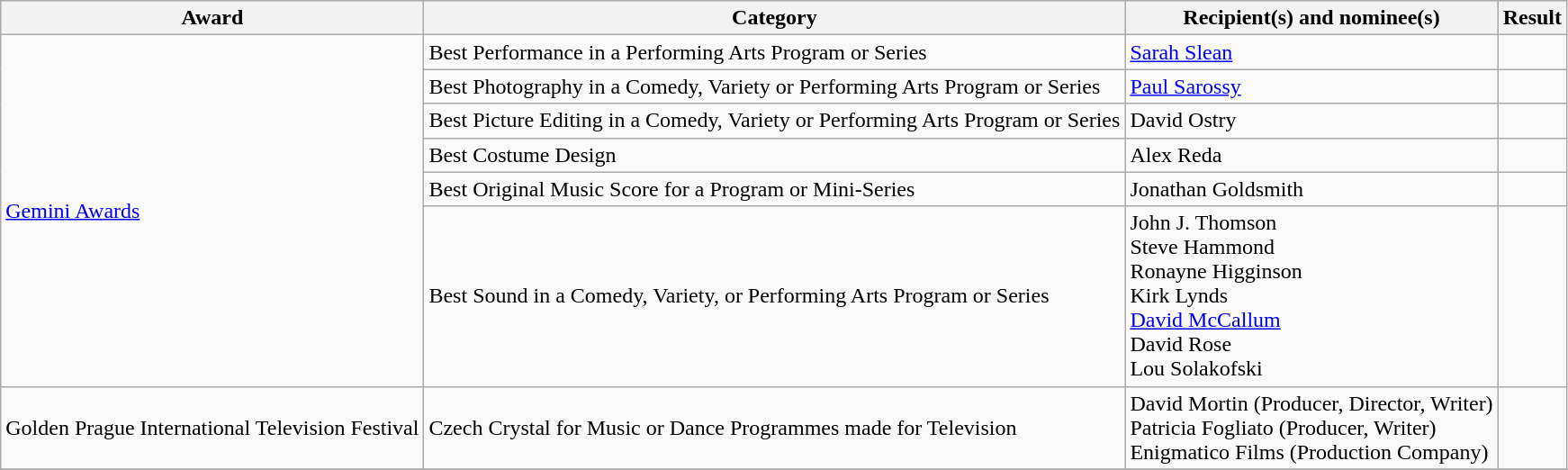<table class="wikitable sortable">
<tr style="background:#ccc; text-align:center;">
<th>Award</th>
<th>Category</th>
<th>Recipient(s) and nominee(s)</th>
<th>Result</th>
</tr>
<tr>
<td rowspan="6"><a href='#'>Gemini Awards</a></td>
<td>Best Performance in a Performing Arts Program or Series</td>
<td><a href='#'>Sarah Slean</a></td>
<td></td>
</tr>
<tr>
<td>Best Photography in a Comedy, Variety or Performing Arts Program or Series</td>
<td><a href='#'>Paul Sarossy</a></td>
<td></td>
</tr>
<tr>
<td>Best Picture Editing in a Comedy, Variety or Performing Arts Program or Series</td>
<td>David Ostry</td>
<td></td>
</tr>
<tr>
<td>Best Costume Design</td>
<td>Alex Reda</td>
<td></td>
</tr>
<tr>
<td>Best Original Music Score for a Program or Mini-Series</td>
<td>Jonathan Goldsmith</td>
<td></td>
</tr>
<tr>
<td>Best Sound in a Comedy, Variety, or Performing Arts Program or Series</td>
<td>John J. Thomson<br>Steve Hammond<br>Ronayne Higginson<br>Kirk Lynds<br><a href='#'>David McCallum</a><br>David Rose<br>Lou Solakofski</td>
<td></td>
</tr>
<tr>
<td>Golden Prague International Television Festival</td>
<td>Czech Crystal for Music or Dance Programmes made for Television</td>
<td>David Mortin (Producer, Director, Writer)<br>Patricia Fogliato (Producer, Writer)<br>Enigmatico Films (Production Company)</td>
<td></td>
</tr>
<tr>
</tr>
</table>
